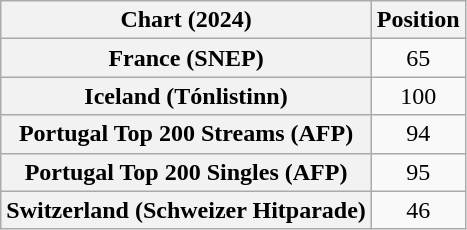<table class="wikitable sortable plainrowheaders" style="text-align:center">
<tr>
<th scope="col">Chart (2024)</th>
<th scope="col">Position</th>
</tr>
<tr>
<th scope="row">France (SNEP)</th>
<td>65</td>
</tr>
<tr>
<th scope="row">Iceland (Tónlistinn)</th>
<td>100</td>
</tr>
<tr>
<th scope="row">Portugal Top 200 Streams (AFP)</th>
<td>94</td>
</tr>
<tr>
<th scope="row">Portugal Top 200 Singles (AFP)</th>
<td>95</td>
</tr>
<tr>
<th scope="row">Switzerland (Schweizer Hitparade)</th>
<td>46</td>
</tr>
</table>
